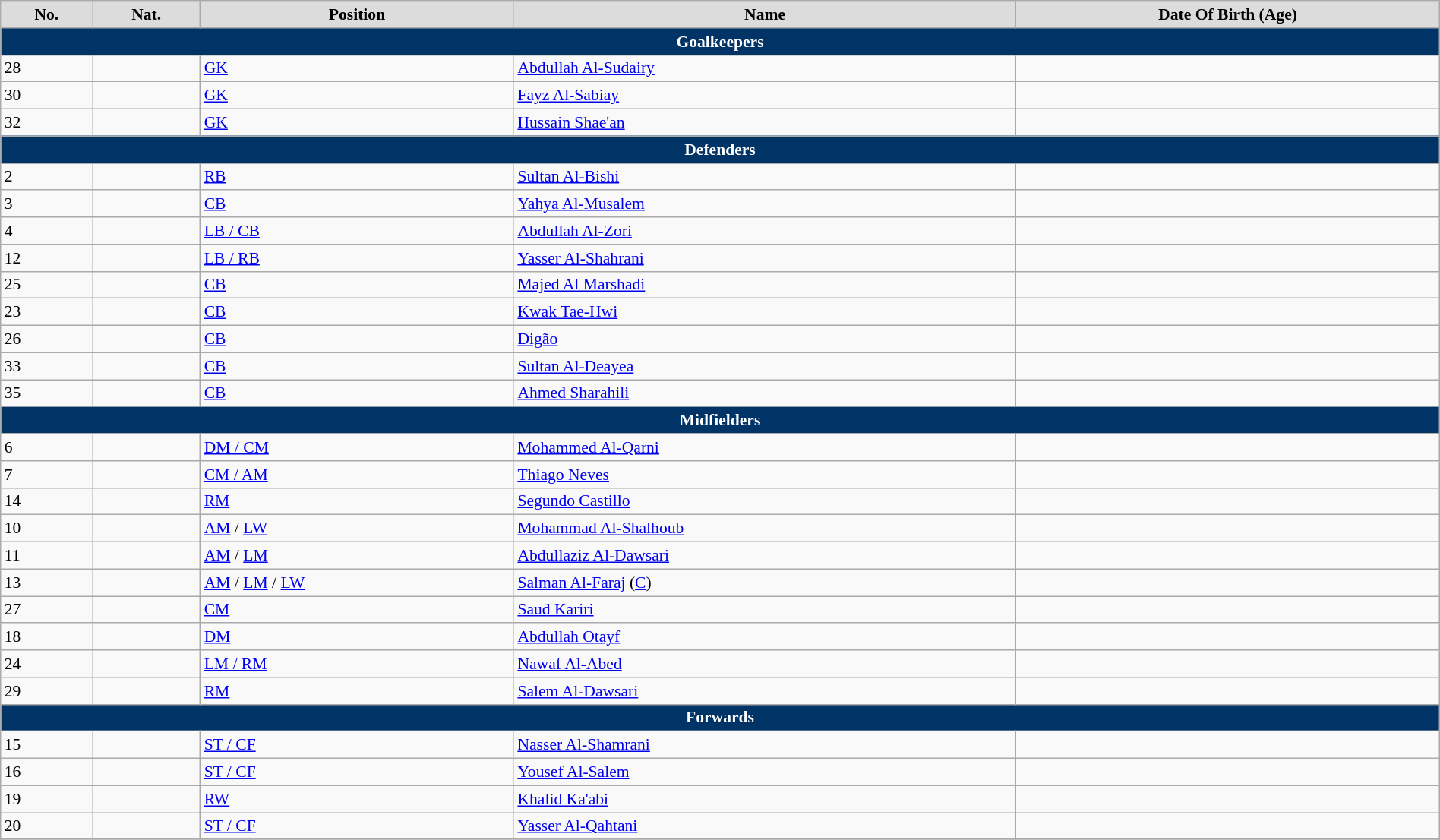<table class="wikitable"  style="text-align:left; font-size:90%; width:100%;">
<tr>
<th style="background:#dcdcdc; color:black; text-align:center;">No.</th>
<th style="background:#dcdcdc; color:black; text-align:center;">Nat.</th>
<th style="background:#dcdcdc; color:black; text-align:center;">Position</th>
<th style="background:#dcdcdc; color:black; text-align:center;">Name</th>
<th style="background:#dcdcdc; color:black; text-align:center;">Date Of Birth (Age)</th>
</tr>
<tr>
<th colspan=10 style="background:#003366; color:white; text-align:center;">Goalkeepers</th>
</tr>
<tr>
<td>28</td>
<td></td>
<td><a href='#'>GK</a></td>
<td><a href='#'>Abdullah Al-Sudairy</a></td>
<td></td>
</tr>
<tr>
<td>30</td>
<td></td>
<td><a href='#'>GK</a></td>
<td><a href='#'>Fayz Al-Sabiay</a></td>
<td></td>
</tr>
<tr>
<td>32</td>
<td></td>
<td><a href='#'>GK</a></td>
<td><a href='#'>Hussain Shae'an</a></td>
<td></td>
</tr>
<tr>
<th colspan=10 style="background:#003366; color:white; text-align:center;">Defenders</th>
</tr>
<tr>
<td>2</td>
<td></td>
<td><a href='#'>RB</a></td>
<td><a href='#'>Sultan Al-Bishi</a></td>
<td></td>
</tr>
<tr>
<td>3</td>
<td></td>
<td><a href='#'>CB</a></td>
<td><a href='#'>Yahya Al-Musalem</a></td>
<td></td>
</tr>
<tr>
<td>4</td>
<td></td>
<td><a href='#'>LB / CB</a></td>
<td><a href='#'>Abdullah Al-Zori</a></td>
<td></td>
</tr>
<tr>
<td>12</td>
<td></td>
<td><a href='#'>LB / RB</a></td>
<td><a href='#'>Yasser Al-Shahrani</a></td>
<td></td>
</tr>
<tr>
<td>25</td>
<td></td>
<td><a href='#'>CB</a></td>
<td><a href='#'>Majed Al Marshadi</a></td>
<td></td>
</tr>
<tr>
<td>23</td>
<td></td>
<td><a href='#'>CB</a></td>
<td><a href='#'>Kwak Tae-Hwi</a></td>
<td></td>
</tr>
<tr>
<td>26</td>
<td></td>
<td><a href='#'>CB</a></td>
<td><a href='#'>Digão</a></td>
<td></td>
</tr>
<tr>
<td>33</td>
<td></td>
<td><a href='#'>CB</a></td>
<td><a href='#'>Sultan Al-Deayea</a></td>
<td></td>
</tr>
<tr>
<td>35</td>
<td></td>
<td><a href='#'>CB</a></td>
<td><a href='#'>Ahmed Sharahili</a></td>
<td></td>
</tr>
<tr>
<th colspan=10 style="background:#003366; color:white; text-align:center;">Midfielders</th>
</tr>
<tr>
<td>6</td>
<td></td>
<td><a href='#'>DM / CM</a></td>
<td><a href='#'>Mohammed Al-Qarni</a></td>
<td></td>
</tr>
<tr>
<td>7</td>
<td></td>
<td><a href='#'>CM / AM</a></td>
<td><a href='#'>Thiago Neves</a></td>
<td></td>
</tr>
<tr>
<td>14</td>
<td></td>
<td><a href='#'>RM</a></td>
<td><a href='#'>Segundo Castillo</a></td>
<td></td>
</tr>
<tr>
<td>10</td>
<td></td>
<td><a href='#'>AM</a> / <a href='#'>LW</a></td>
<td><a href='#'>Mohammad Al-Shalhoub</a></td>
<td></td>
</tr>
<tr>
<td>11</td>
<td></td>
<td><a href='#'>AM</a> / <a href='#'>LM</a></td>
<td><a href='#'>Abdullaziz Al-Dawsari</a></td>
<td></td>
</tr>
<tr>
<td>13</td>
<td></td>
<td><a href='#'>AM</a> / <a href='#'>LM</a> / <a href='#'>LW</a></td>
<td><a href='#'>Salman Al-Faraj</a> (<a href='#'>C</a>)</td>
<td></td>
</tr>
<tr>
<td>27</td>
<td></td>
<td><a href='#'>CM</a></td>
<td><a href='#'>Saud Kariri</a></td>
<td></td>
</tr>
<tr>
<td>18</td>
<td></td>
<td><a href='#'>DM</a></td>
<td><a href='#'>Abdullah Otayf</a></td>
<td></td>
</tr>
<tr>
<td>24</td>
<td></td>
<td><a href='#'>LM / RM</a></td>
<td><a href='#'>Nawaf Al-Abed</a></td>
<td></td>
</tr>
<tr>
<td>29</td>
<td></td>
<td><a href='#'>RM</a></td>
<td><a href='#'>Salem Al-Dawsari</a></td>
<td></td>
</tr>
<tr>
<th colspan=10 style="background:#003366; color:white; text-align:center;">Forwards</th>
</tr>
<tr>
<td>15</td>
<td></td>
<td><a href='#'>ST / CF</a></td>
<td><a href='#'>Nasser Al-Shamrani</a></td>
<td></td>
</tr>
<tr>
<td>16</td>
<td></td>
<td><a href='#'>ST / CF</a></td>
<td><a href='#'>Yousef Al-Salem</a></td>
<td></td>
</tr>
<tr>
<td>19</td>
<td></td>
<td><a href='#'>RW</a></td>
<td><a href='#'>Khalid Ka'abi</a></td>
<td></td>
</tr>
<tr>
<td>20</td>
<td></td>
<td><a href='#'>ST / CF</a></td>
<td><a href='#'>Yasser Al-Qahtani</a></td>
<td></td>
</tr>
<tr>
</tr>
</table>
